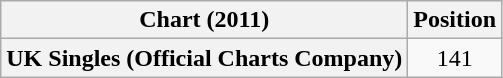<table class="wikitable plainrowheaders">
<tr>
<th scope="col">Chart (2011)</th>
<th scope="col">Position</th>
</tr>
<tr>
<th scope="row">UK Singles (Official Charts Company)</th>
<td style="text-align:center;">141</td>
</tr>
</table>
